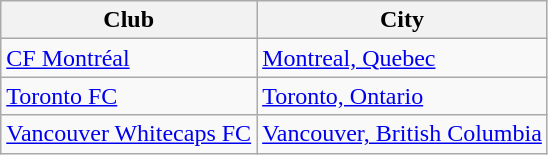<table class="wikitable">
<tr>
<th>Club</th>
<th>City</th>
</tr>
<tr>
<td><a href='#'>CF Montréal</a></td>
<td><a href='#'>Montreal, Quebec</a></td>
</tr>
<tr>
<td><a href='#'>Toronto FC</a></td>
<td><a href='#'>Toronto, Ontario</a></td>
</tr>
<tr>
<td><a href='#'>Vancouver Whitecaps FC</a></td>
<td><a href='#'>Vancouver, British Columbia</a></td>
</tr>
</table>
